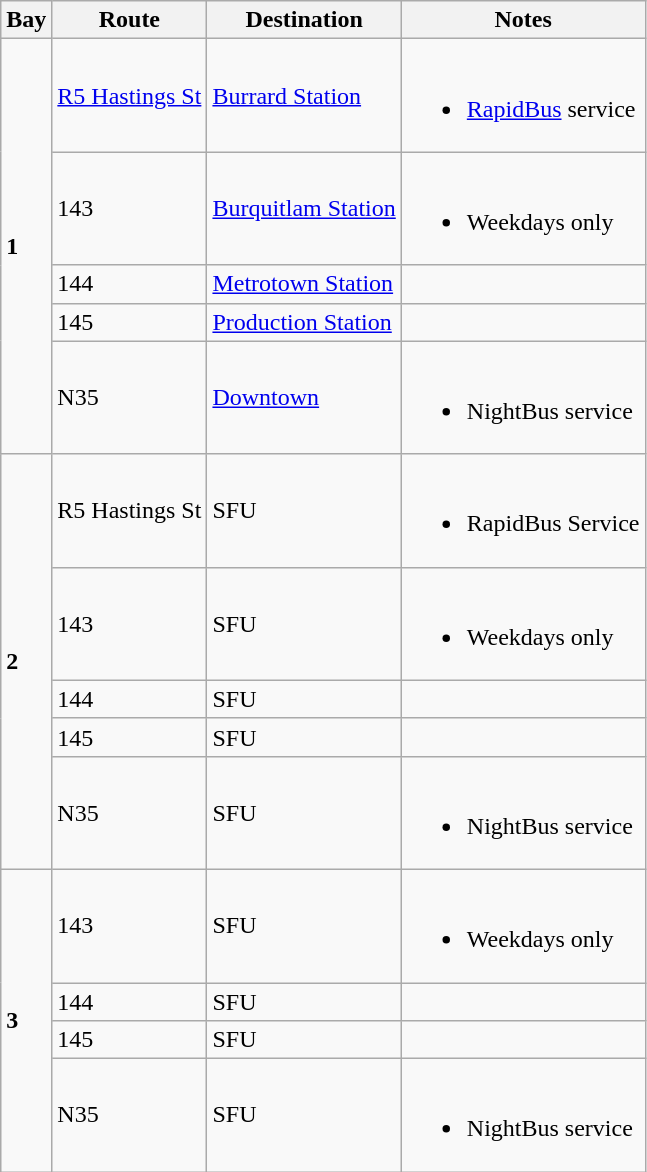<table class="wikitable">
<tr>
<th>Bay</th>
<th>Route</th>
<th>Destination</th>
<th>Notes</th>
</tr>
<tr>
<td rowspan="5"><strong>1</strong></td>
<td><a href='#'>R5 Hastings St</a></td>
<td><a href='#'>Burrard Station</a></td>
<td><br><ul><li><a href='#'>RapidBus</a> service</li></ul></td>
</tr>
<tr>
<td>143</td>
<td><a href='#'>Burquitlam Station</a></td>
<td><br><ul><li>Weekdays only</li></ul></td>
</tr>
<tr>
<td>144</td>
<td><a href='#'>Metrotown Station</a></td>
<td></td>
</tr>
<tr>
<td>145</td>
<td><a href='#'>Production Station</a></td>
<td></td>
</tr>
<tr>
<td>N35</td>
<td><a href='#'>Downtown</a></td>
<td><br><ul><li>NightBus service</li></ul></td>
</tr>
<tr>
<td rowspan="5"><strong>2</strong></td>
<td>R5 Hastings St</td>
<td>SFU</td>
<td><br><ul><li>RapidBus Service</li></ul></td>
</tr>
<tr>
<td>143</td>
<td>SFU</td>
<td><br><ul><li>Weekdays only</li></ul></td>
</tr>
<tr>
<td>144</td>
<td>SFU</td>
<td></td>
</tr>
<tr>
<td>145</td>
<td>SFU</td>
<td></td>
</tr>
<tr>
<td>N35</td>
<td>SFU</td>
<td><br><ul><li>NightBus service</li></ul></td>
</tr>
<tr>
<td rowspan="4"><strong>3</strong></td>
<td>143</td>
<td>SFU</td>
<td><br><ul><li>Weekdays only</li></ul></td>
</tr>
<tr>
<td>144</td>
<td>SFU</td>
<td></td>
</tr>
<tr>
<td>145</td>
<td>SFU</td>
<td></td>
</tr>
<tr>
<td>N35</td>
<td>SFU</td>
<td><br><ul><li>NightBus service</li></ul></td>
</tr>
</table>
